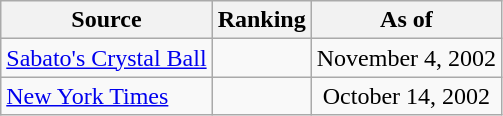<table class="wikitable" style="text-align:center">
<tr>
<th>Source</th>
<th>Ranking</th>
<th>As of</th>
</tr>
<tr>
<td align=left><a href='#'>Sabato's Crystal Ball</a></td>
<td></td>
<td>November 4, 2002</td>
</tr>
<tr>
<td align=left><a href='#'>New York Times</a></td>
<td></td>
<td>October 14, 2002</td>
</tr>
</table>
